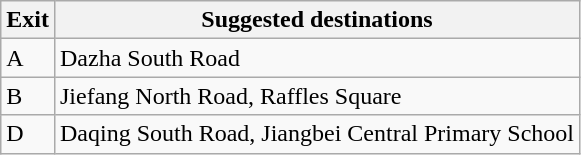<table class="wikitable" style="margin-bottom: 10px;">
<tr>
<th>Exit</th>
<th>Suggested destinations</th>
</tr>
<tr>
<td>A</td>
<td>Dazha South Road</td>
</tr>
<tr>
<td>B</td>
<td>Jiefang North Road, Raffles Square</td>
</tr>
<tr>
<td>D</td>
<td>Daqing South Road, Jiangbei Central Primary School</td>
</tr>
</table>
